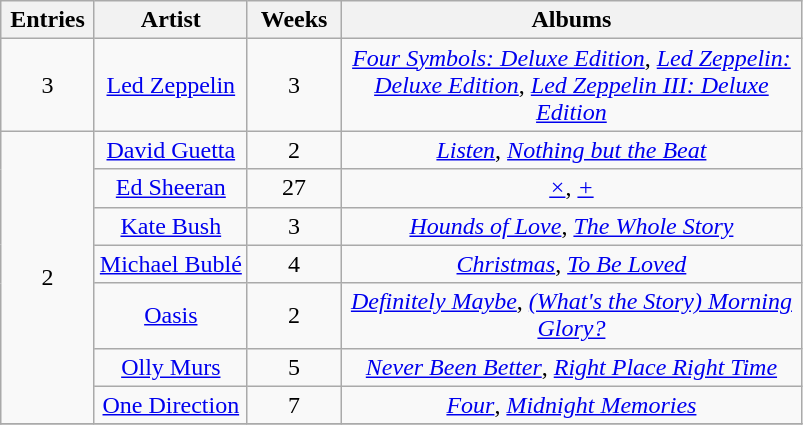<table class="wikitable sortable" style="text-align: center;">
<tr>
<th scope="col" style="width:55px;" data-sort-type="number">Entries</th>
<th scope="col" style="text-align:center;">Artist</th>
<th scope="col" style="width:55px;" data-sort-type="number">Weeks</th>
<th scope="col" style="width:300px;">Albums</th>
</tr>
<tr>
<td>3</td>
<td><a href='#'>Led Zeppelin</a></td>
<td>3</td>
<td><em><a href='#'>Four Symbols: Deluxe Edition</a></em>, <em><a href='#'>Led Zeppelin: Deluxe Edition</a></em>, <em><a href='#'>Led Zeppelin III: Deluxe Edition</a></em></td>
</tr>
<tr>
<td rowspan="7">2</td>
<td><a href='#'>David Guetta</a></td>
<td>2</td>
<td><em><a href='#'>Listen</a></em>, <em><a href='#'>Nothing but the Beat</a></em></td>
</tr>
<tr>
<td><a href='#'>Ed Sheeran</a></td>
<td>27</td>
<td><em><a href='#'>×</a></em>, <em><a href='#'>+</a></em></td>
</tr>
<tr>
<td><a href='#'>Kate Bush</a></td>
<td>3</td>
<td><em><a href='#'>Hounds of Love</a></em>, <em><a href='#'>The Whole Story</a></em></td>
</tr>
<tr>
<td><a href='#'>Michael Bublé</a></td>
<td>4</td>
<td><em><a href='#'>Christmas</a></em>, <em><a href='#'>To Be Loved</a></em></td>
</tr>
<tr>
<td><a href='#'>Oasis</a></td>
<td>2</td>
<td><em><a href='#'>Definitely Maybe</a></em>, <em><a href='#'>(What's the Story) Morning Glory?</a></em></td>
</tr>
<tr>
<td><a href='#'>Olly Murs</a></td>
<td>5</td>
<td><em><a href='#'>Never Been Better</a></em>, <em><a href='#'>Right Place Right Time</a></em></td>
</tr>
<tr>
<td><a href='#'>One Direction</a></td>
<td>7</td>
<td><em><a href='#'>Four</a></em>, <em><a href='#'>Midnight Memories</a></em></td>
</tr>
<tr>
</tr>
</table>
